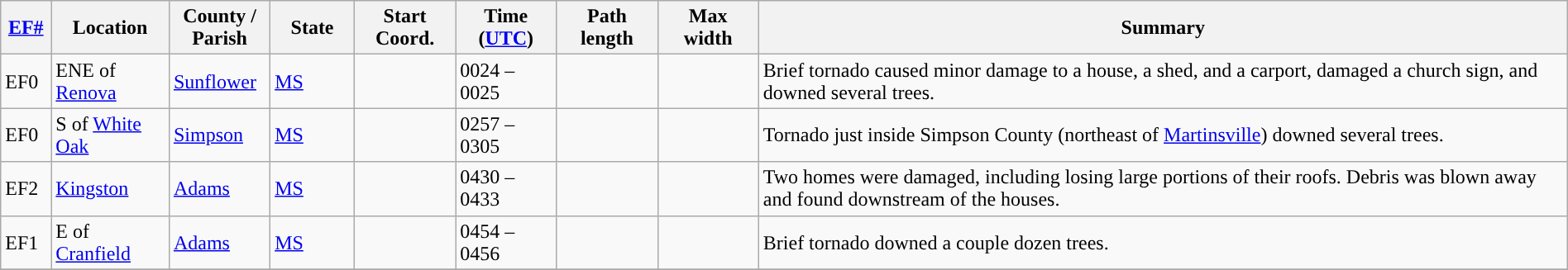<table class="wikitable sortable" style="width:100%;">
<tr>
<th scope="col" width="3%" align="center"><a href='#'>EF#</a></th>
<th scope="col" width="7%" align="center" class="unsortable">Location</th>
<th scope="col" width="6%" align="center" class="unsortable">County / Parish</th>
<th scope="col" width="5%" align="center">State</th>
<th scope="col" width="6%" align="center">Start Coord.</th>
<th scope="col" width="6%" align="center">Time (<a href='#'>UTC</a>)</th>
<th scope="col" width="6%" align="center">Path length</th>
<th scope="col" width="6%" align="center">Max width</th>
<th scope="col" width="48%" class="unsortable" align="center">Summary</th>
</tr>
<tr>
<td>EF0</td>
<td>ENE of <a href='#'>Renova</a></td>
<td><a href='#'>Sunflower</a></td>
<td><a href='#'>MS</a></td>
<td></td>
<td>0024 – 0025</td>
<td></td>
<td></td>
<td>Brief tornado caused minor damage to a house, a shed, and a carport, damaged a church sign, and downed several trees.</td>
</tr>
<tr>
<td>EF0</td>
<td>S of <a href='#'>White Oak</a></td>
<td><a href='#'>Simpson</a></td>
<td><a href='#'>MS</a></td>
<td></td>
<td>0257 – 0305</td>
<td></td>
<td></td>
<td>Tornado just inside Simpson County (northeast of <a href='#'>Martinsville</a>) downed several trees.</td>
</tr>
<tr>
<td>EF2</td>
<td><a href='#'>Kingston</a></td>
<td><a href='#'>Adams</a></td>
<td><a href='#'>MS</a></td>
<td></td>
<td>0430 – 0433</td>
<td></td>
<td></td>
<td>Two homes were damaged, including losing large portions of their roofs. Debris was blown away and found downstream of the houses.</td>
</tr>
<tr>
<td>EF1</td>
<td>E of <a href='#'>Cranfield</a></td>
<td><a href='#'>Adams</a></td>
<td><a href='#'>MS</a></td>
<td></td>
<td>0454 – 0456</td>
<td></td>
<td></td>
<td>Brief tornado downed a couple dozen trees.</td>
</tr>
<tr>
</tr>
</table>
